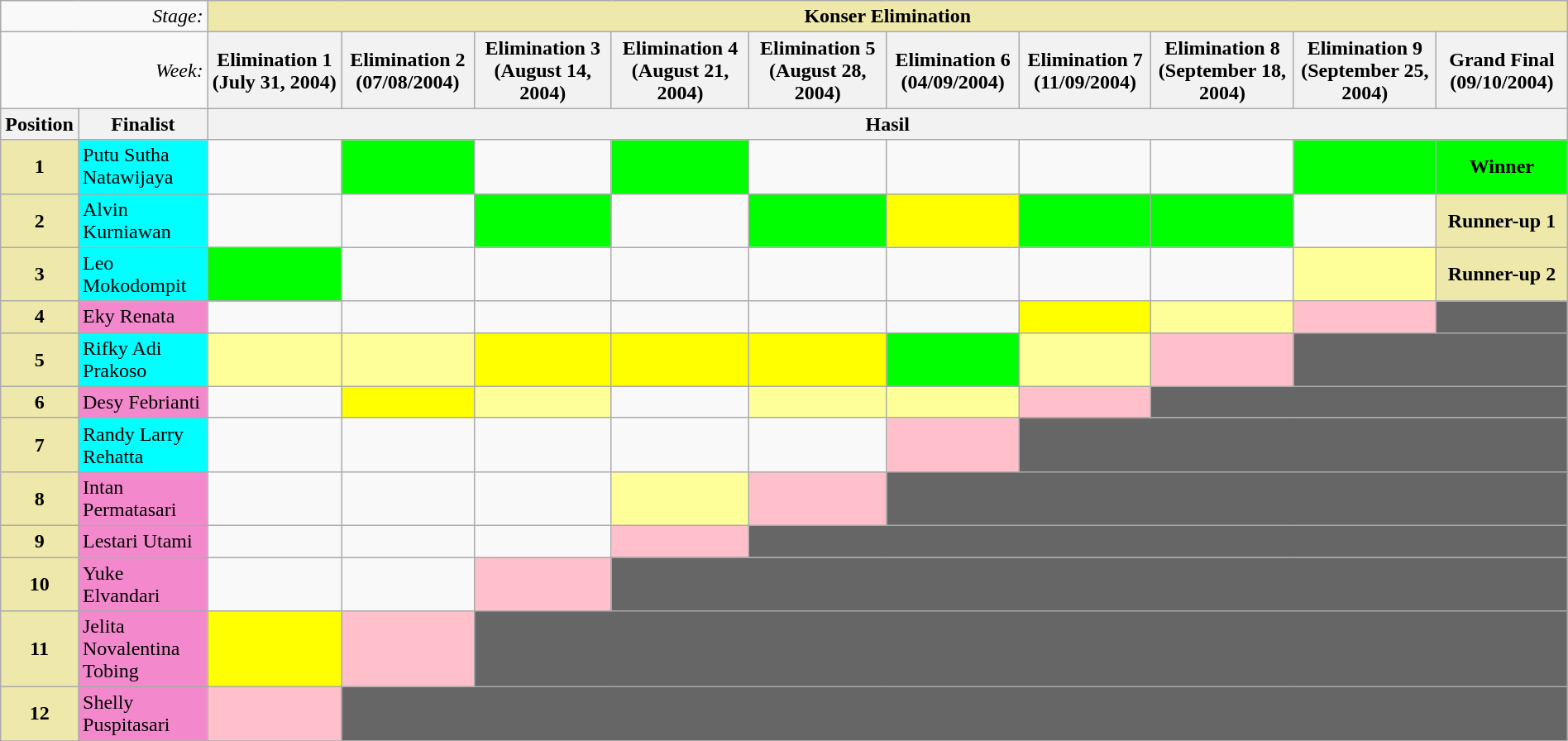<table class="wikitable" style="margin:1em auto;">
<tr>
<td colspan="2" align="right"><em>Stage:</em></td>
<td colspan="10" bgcolor="palegoldenrod" align="Center"><strong>Konser Elimination</strong></td>
</tr>
<tr>
<td colspan="2" align="right"><em>Week:</em></td>
<th>Elimination 1 (July 31, 2004)</th>
<th>Elimination 2 (07/08/2004)</th>
<th>Elimination 3 (August 14, 2004)</th>
<th>Elimination 4 (August 21, 2004)</th>
<th>Elimination 5 (August 28, 2004)</th>
<th>Elimination 6 (04/09/2004)</th>
<th>Elimination 7 (11/09/2004)</th>
<th>Elimination 8 (September 18, 2004)</th>
<th>Elimination 9 (September 25, 2004)</th>
<th>Grand Final (09/10/2004)</th>
</tr>
<tr>
<th>Position</th>
<th>Finalist</th>
<th colspan="10" align="center">Hasil</th>
</tr>
<tr>
<td align="center" bgcolor="palegoldenrod"><strong>1</strong></td>
<td bgcolor="cyan">Putu Sutha Natawijaya</td>
<td></td>
<td bgcolor="lime" align="center"></td>
<td></td>
<td bgcolor="lime" align="center"></td>
<td></td>
<td></td>
<td></td>
<td></td>
<td bgcolor="lime" align="center"></td>
<td align="center" bgcolor="lime"><strong>Winner</strong></td>
</tr>
<tr>
<td align="center" bgcolor="palegoldenrod"><strong>2</strong></td>
<td bgcolor="cyan">Alvin Kurniawan</td>
<td></td>
<td></td>
<td bgcolor="lime" align="center"></td>
<td></td>
<td bgcolor="lime" align="center"></td>
<td bgcolor="#FFFF00" align="center"></td>
<td bgcolor="lime" align="center"></td>
<td bgcolor="lime" align="center"></td>
<td></td>
<td align="center" bgcolor="palegoldenrod"><strong>Runner-up 1</strong></td>
</tr>
<tr>
<td align="center" bgcolor="palegoldenrod"><strong>3</strong></td>
<td bgcolor="cyan">Leo Mokodompit</td>
<td bgcolor="lime" align="center"></td>
<td></td>
<td></td>
<td></td>
<td></td>
<td></td>
<td></td>
<td></td>
<td bgcolor="FFFF99" align="center"></td>
<td align="center" bgcolor="palegoldenrod"><strong>Runner-up 2</strong></td>
</tr>
<tr>
<td align="center" bgcolor="palegoldenrod"><strong>4</strong></td>
<td bgcolor="F389CC">Eky Renata</td>
<td></td>
<td></td>
<td></td>
<td></td>
<td></td>
<td></td>
<td bgcolor="FFFF00" align="center"></td>
<td bgcolor="FFFF99" align="center"></td>
<td bgcolor="pink" align="center"></td>
<td colspan="1" bgcolor="666666"></td>
</tr>
<tr>
<td align="center" bgcolor="palegoldenrod"><strong>5</strong></td>
<td bgcolor="cyan">Rifky Adi Prakoso</td>
<td bgcolor="FFFF99" align="center"></td>
<td bgcolor="FFFF99" align="center"></td>
<td bgcolor="FFFF00" align="center"></td>
<td bgcolor="FFFF00" align="center"></td>
<td bgcolor="FFFF00" align="center"></td>
<td bgcolor="lime" align="center"></td>
<td bgcolor="FFFF99" align="center"></td>
<td bgcolor="pink" align="center"></td>
<td colspan="2" bgcolor="666666"></td>
</tr>
<tr>
<td align="center" bgcolor="palegoldenrod"><strong>6</strong></td>
<td bgcolor="F389CC">Desy Febrianti</td>
<td></td>
<td bgcolor="FFFF00" align="center"></td>
<td bgcolor="FFFF99" align="center"></td>
<td></td>
<td bgcolor="FFFF99" align="center"></td>
<td bgcolor="FFFF99" align="center"></td>
<td bgcolor="pink" align="center"></td>
<td colspan="3" bgcolor="666666"></td>
</tr>
<tr>
<td align="center" bgcolor="palegoldenrod"><strong>7</strong></td>
<td bgcolor="cyan">Randy Larry Rehatta</td>
<td></td>
<td></td>
<td></td>
<td></td>
<td></td>
<td bgcolor="pink" align="center"></td>
<td colspan="4" bgcolor="666666"></td>
</tr>
<tr>
<td align="center" bgcolor="palegoldenrod"><strong>8</strong></td>
<td bgcolor="F389CC">Intan Permatasari</td>
<td></td>
<td></td>
<td></td>
<td bgcolor="FFFF99" align="center"></td>
<td bgcolor="pink" align="center"></td>
<td colspan="5" bgcolor="666666"></td>
</tr>
<tr>
<td align="center" bgcolor="palegoldenrod"><strong>9</strong></td>
<td bgcolor="F389CC">Lestari Utami</td>
<td></td>
<td></td>
<td></td>
<td bgcolor="pink" align="center"></td>
<td colspan="6" bgcolor="666666"></td>
</tr>
<tr>
<td align="center" bgcolor="palegoldenrod"><strong>10</strong></td>
<td bgcolor="F389CC">Yuke Elvandari</td>
<td></td>
<td></td>
<td bgcolor="pink" align="center"></td>
<td colspan="7" bgcolor="666666"></td>
</tr>
<tr>
<td align="center" bgcolor="palegoldenrod"><strong>11</strong></td>
<td bgcolor="F389CC">Jelita Novalentina Tobing</td>
<td bgcolor="FFFF00" align="center"></td>
<td bgcolor="pink" align="center"></td>
<td colspan="8" bgcolor="666666"></td>
</tr>
<tr>
<td align="center" bgcolor="palegoldenrod"><strong>12</strong></td>
<td bgcolor="F389CC">Shelly Puspitasari</td>
<td bgcolor="pink" align="center"></td>
<td colspan="9" bgcolor="666666"></td>
</tr>
<tr>
</tr>
</table>
